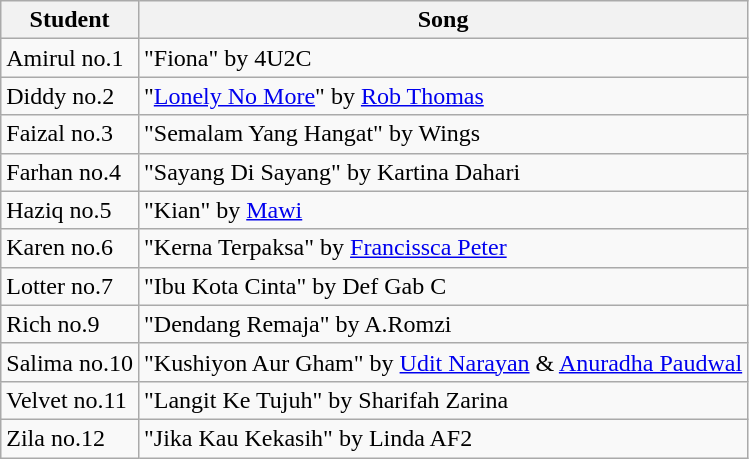<table class="wikitable">
<tr>
<th>Student</th>
<th>Song</th>
</tr>
<tr>
<td>Amirul no.1</td>
<td>"Fiona" by 4U2C</td>
</tr>
<tr>
<td>Diddy no.2</td>
<td>"<a href='#'>Lonely No More</a>" by <a href='#'>Rob Thomas</a></td>
</tr>
<tr>
<td>Faizal no.3</td>
<td>"Semalam Yang Hangat" by Wings</td>
</tr>
<tr>
<td>Farhan no.4</td>
<td>"Sayang Di Sayang" by Kartina Dahari</td>
</tr>
<tr>
<td>Haziq no.5</td>
<td>"Kian" by <a href='#'>Mawi</a></td>
</tr>
<tr>
<td>Karen no.6</td>
<td>"Kerna Terpaksa" by <a href='#'>Francissca Peter</a></td>
</tr>
<tr>
<td>Lotter no.7</td>
<td>"Ibu Kota Cinta" by Def Gab C</td>
</tr>
<tr>
<td>Rich no.9</td>
<td>"Dendang Remaja" by A.Romzi</td>
</tr>
<tr>
<td>Salima no.10</td>
<td>"Kushiyon Aur Gham" by <a href='#'>Udit Narayan</a> & <a href='#'>Anuradha Paudwal</a></td>
</tr>
<tr>
<td>Velvet no.11</td>
<td>"Langit Ke Tujuh" by Sharifah Zarina</td>
</tr>
<tr>
<td>Zila no.12</td>
<td>"Jika Kau Kekasih" by Linda AF2</td>
</tr>
</table>
